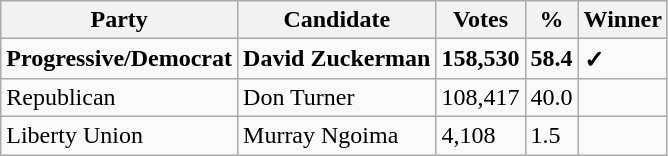<table class="wikitable sortable">
<tr>
<th>Party</th>
<th>Candidate</th>
<th>Votes</th>
<th>%</th>
<th>Winner</th>
</tr>
<tr>
<td><strong>Progressive/Democrat</strong></td>
<td><strong>David Zuckerman</strong></td>
<td><strong>158,530</strong></td>
<td><strong>58.4</strong></td>
<td><strong>✓</strong></td>
</tr>
<tr>
<td>Republican</td>
<td>Don Turner</td>
<td>108,417</td>
<td>40.0</td>
<td></td>
</tr>
<tr>
<td>Liberty Union</td>
<td>Murray Ngoima</td>
<td>4,108</td>
<td>1.5</td>
<td></td>
</tr>
</table>
